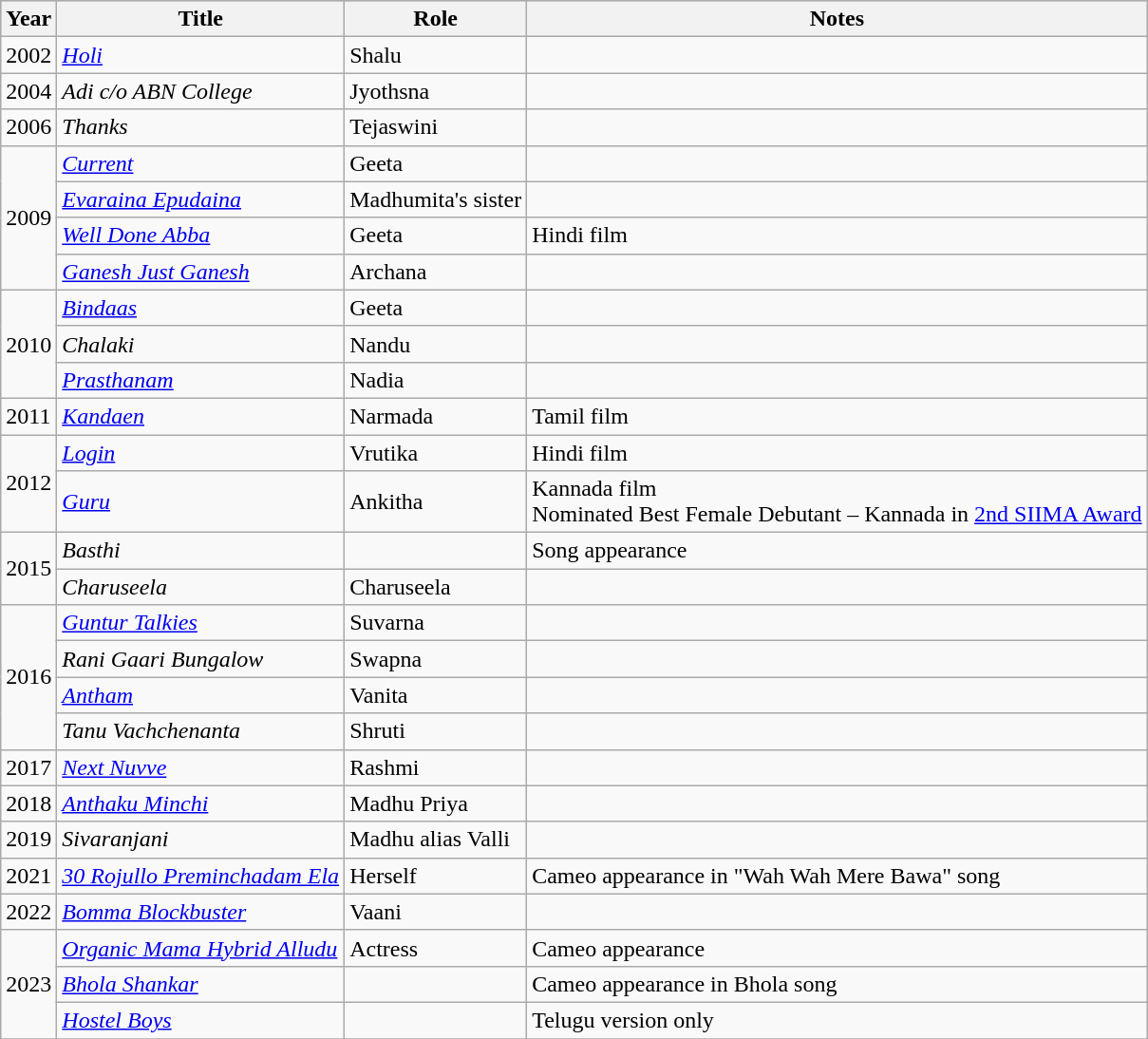<table class="wikitable">
<tr style="background:#ccc; text-align:center;">
<th>Year</th>
<th>Title</th>
<th>Role</th>
<th>Notes</th>
</tr>
<tr>
<td>2002</td>
<td><em><a href='#'>Holi</a></em></td>
<td>Shalu</td>
<td></td>
</tr>
<tr>
<td>2004</td>
<td><em>Adi c/o ABN College</em></td>
<td>Jyothsna</td>
<td></td>
</tr>
<tr>
<td>2006</td>
<td><em>Thanks</em></td>
<td>Tejaswini</td>
<td></td>
</tr>
<tr>
<td rowspan=4>2009</td>
<td><em><a href='#'>Current</a></em></td>
<td>Geeta</td>
<td></td>
</tr>
<tr>
<td><em><a href='#'>Evaraina Epudaina</a></em></td>
<td>Madhumita's sister</td>
<td></td>
</tr>
<tr>
<td><em><a href='#'>Well Done Abba</a></em></td>
<td>Geeta</td>
<td>Hindi film</td>
</tr>
<tr>
<td><em><a href='#'>Ganesh Just Ganesh</a></em></td>
<td>Archana</td>
<td></td>
</tr>
<tr>
<td rowspan=3>2010</td>
<td><em><a href='#'>Bindaas</a></em></td>
<td>Geeta</td>
<td></td>
</tr>
<tr>
<td><em>Chalaki</em></td>
<td>Nandu</td>
<td></td>
</tr>
<tr>
<td><em><a href='#'>Prasthanam</a></em></td>
<td>Nadia</td>
<td></td>
</tr>
<tr>
<td>2011</td>
<td><em><a href='#'>Kandaen</a></em></td>
<td>Narmada</td>
<td>Tamil film</td>
</tr>
<tr>
<td rowspan=2>2012</td>
<td><em><a href='#'>Login</a></em></td>
<td>Vrutika</td>
<td>Hindi film</td>
</tr>
<tr>
<td><em><a href='#'>Guru</a></em></td>
<td>Ankitha</td>
<td>Kannada film<br>Nominated Best Female Debutant – Kannada in <a href='#'>2nd SIIMA Award</a></td>
</tr>
<tr>
<td rowspan=2>2015</td>
<td><em>Basthi</em></td>
<td></td>
<td>Song appearance</td>
</tr>
<tr>
<td><em>Charuseela</em></td>
<td>Charuseela</td>
<td></td>
</tr>
<tr>
<td rowspan=4>2016</td>
<td><em><a href='#'>Guntur Talkies</a></em></td>
<td>Suvarna</td>
<td></td>
</tr>
<tr>
<td><em>Rani Gaari Bungalow</em></td>
<td>Swapna</td>
<td></td>
</tr>
<tr>
<td><em><a href='#'>Antham</a></em></td>
<td>Vanita</td>
<td></td>
</tr>
<tr>
<td><em>Tanu Vachchenanta</em></td>
<td>Shruti</td>
<td></td>
</tr>
<tr>
<td>2017</td>
<td><em> <a href='#'>Next Nuvve</a></em></td>
<td>Rashmi</td>
<td></td>
</tr>
<tr>
<td>2018</td>
<td><em> <a href='#'>Anthaku Minchi</a></em></td>
<td>Madhu Priya</td>
<td></td>
</tr>
<tr>
<td>2019</td>
<td><em>Sivaranjani</em></td>
<td>Madhu alias Valli</td>
<td></td>
</tr>
<tr>
<td>2021</td>
<td><em><a href='#'>30 Rojullo Preminchadam Ela</a></em></td>
<td>Herself</td>
<td>Cameo appearance in "Wah Wah Mere Bawa" song</td>
</tr>
<tr>
<td>2022</td>
<td><em><a href='#'>Bomma Blockbuster</a></em></td>
<td>Vaani</td>
<td></td>
</tr>
<tr>
<td rowspan=3>2023</td>
<td><em> <a href='#'>Organic Mama Hybrid Alludu</a></em></td>
<td>Actress</td>
<td>Cameo appearance</td>
</tr>
<tr>
<td><em><a href='#'>Bhola Shankar</a></em></td>
<td></td>
<td>Cameo appearance in Bhola song</td>
</tr>
<tr>
<td><em><a href='#'>Hostel Boys</a></em></td>
<td></td>
<td>Telugu version only</td>
</tr>
<tr>
</tr>
</table>
